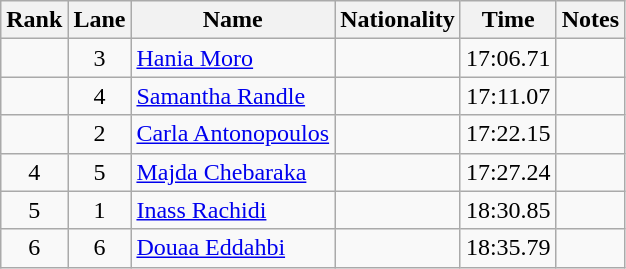<table class="wikitable sortable" style="text-align:center">
<tr>
<th>Rank</th>
<th>Lane</th>
<th>Name</th>
<th>Nationality</th>
<th>Time</th>
<th>Notes</th>
</tr>
<tr>
<td></td>
<td>3</td>
<td align=left><a href='#'>Hania Moro</a></td>
<td align=left></td>
<td>17:06.71</td>
<td></td>
</tr>
<tr>
<td></td>
<td>4</td>
<td align=left><a href='#'>Samantha Randle</a></td>
<td align=left></td>
<td>17:11.07</td>
<td></td>
</tr>
<tr>
<td></td>
<td>2</td>
<td align=left><a href='#'>Carla Antonopoulos</a></td>
<td align=left></td>
<td>17:22.15</td>
<td></td>
</tr>
<tr>
<td>4</td>
<td>5</td>
<td align=left><a href='#'>Majda Chebaraka</a></td>
<td align=left></td>
<td>17:27.24</td>
<td></td>
</tr>
<tr>
<td>5</td>
<td>1</td>
<td align=left><a href='#'>Inass Rachidi</a></td>
<td align=left></td>
<td>18:30.85</td>
<td></td>
</tr>
<tr>
<td>6</td>
<td>6</td>
<td align=left><a href='#'>Douaa Eddahbi</a></td>
<td align=left></td>
<td>18:35.79</td>
<td></td>
</tr>
</table>
